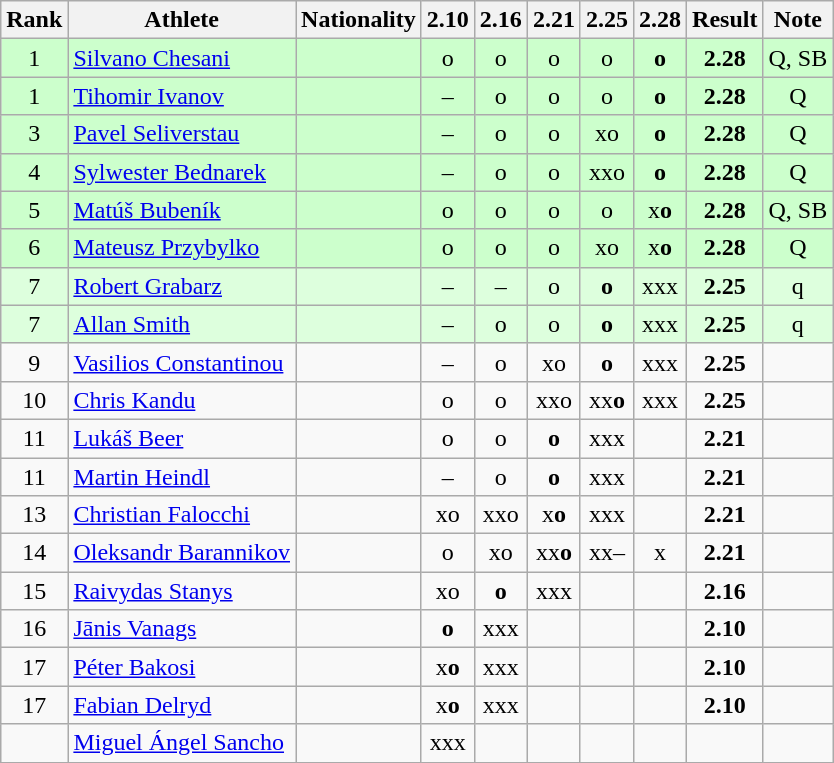<table class="wikitable sortable" style="text-align:center">
<tr>
<th>Rank</th>
<th>Athlete</th>
<th>Nationality</th>
<th>2.10</th>
<th>2.16</th>
<th>2.21</th>
<th>2.25</th>
<th>2.28</th>
<th>Result</th>
<th>Note</th>
</tr>
<tr bgcolor=ccffcc>
<td>1</td>
<td align=left><a href='#'>Silvano Chesani</a></td>
<td align=left></td>
<td>o</td>
<td>o</td>
<td>o</td>
<td>o</td>
<td><strong>o</strong></td>
<td><strong>2.28</strong></td>
<td>Q, SB</td>
</tr>
<tr bgcolor=ccffcc>
<td>1</td>
<td align=left><a href='#'>Tihomir Ivanov</a></td>
<td align=left></td>
<td>–</td>
<td>o</td>
<td>o</td>
<td>o</td>
<td><strong>o</strong></td>
<td><strong>2.28</strong></td>
<td>Q</td>
</tr>
<tr bgcolor=ccffcc>
<td>3</td>
<td align=left><a href='#'>Pavel Seliverstau</a></td>
<td align=left></td>
<td>–</td>
<td>o</td>
<td>o</td>
<td>xo</td>
<td><strong>o</strong></td>
<td><strong>2.28</strong></td>
<td>Q</td>
</tr>
<tr bgcolor=ccffcc>
<td>4</td>
<td align=left><a href='#'>Sylwester Bednarek</a></td>
<td align=left></td>
<td>–</td>
<td>o</td>
<td>o</td>
<td>xxo</td>
<td><strong>o</strong></td>
<td><strong>2.28</strong></td>
<td>Q</td>
</tr>
<tr bgcolor=ccffcc>
<td>5</td>
<td align=left><a href='#'>Matúš Bubeník</a></td>
<td align=left></td>
<td>o</td>
<td>o</td>
<td>o</td>
<td>o</td>
<td>x<strong>o</strong></td>
<td><strong>2.28</strong></td>
<td>Q, SB</td>
</tr>
<tr bgcolor=ccffcc>
<td>6</td>
<td align=left><a href='#'>Mateusz Przybylko</a></td>
<td align=left></td>
<td>o</td>
<td>o</td>
<td>o</td>
<td>xo</td>
<td>x<strong>o</strong></td>
<td><strong>2.28</strong></td>
<td>Q</td>
</tr>
<tr bgcolor=ddffdd>
<td>7</td>
<td align=left><a href='#'>Robert Grabarz</a></td>
<td align=left></td>
<td>–</td>
<td>–</td>
<td>o</td>
<td><strong>o</strong></td>
<td>xxx</td>
<td><strong>2.25</strong></td>
<td>q</td>
</tr>
<tr bgcolor=ddffdd>
<td>7</td>
<td align=left><a href='#'>Allan Smith</a></td>
<td align=left></td>
<td>–</td>
<td>o</td>
<td>o</td>
<td><strong>o</strong></td>
<td>xxx</td>
<td><strong>2.25</strong></td>
<td>q</td>
</tr>
<tr>
<td>9</td>
<td align=left><a href='#'>Vasilios Constantinou</a></td>
<td align=left></td>
<td>–</td>
<td>o</td>
<td>xo</td>
<td><strong>o</strong></td>
<td>xxx</td>
<td><strong>2.25</strong></td>
<td></td>
</tr>
<tr>
<td>10</td>
<td align=left><a href='#'>Chris Kandu</a></td>
<td align=left></td>
<td>o</td>
<td>o</td>
<td>xxo</td>
<td>xx<strong>o</strong></td>
<td>xxx</td>
<td><strong>2.25</strong></td>
<td></td>
</tr>
<tr>
<td>11</td>
<td align=left><a href='#'>Lukáš Beer</a></td>
<td align=left></td>
<td>o</td>
<td>o</td>
<td><strong>o</strong></td>
<td>xxx</td>
<td></td>
<td><strong>2.21</strong></td>
<td></td>
</tr>
<tr>
<td>11</td>
<td align=left><a href='#'>Martin Heindl</a></td>
<td align=left></td>
<td>–</td>
<td>o</td>
<td><strong>o</strong></td>
<td>xxx</td>
<td></td>
<td><strong>2.21</strong></td>
<td></td>
</tr>
<tr>
<td>13</td>
<td align=left><a href='#'>Christian Falocchi</a></td>
<td align=left></td>
<td>xo</td>
<td>xxo</td>
<td>x<strong>o</strong></td>
<td>xxx</td>
<td></td>
<td><strong>2.21</strong></td>
<td></td>
</tr>
<tr>
<td>14</td>
<td align=left><a href='#'>Oleksandr Barannikov</a></td>
<td align=left></td>
<td>o</td>
<td>xo</td>
<td>xx<strong>o</strong></td>
<td>xx–</td>
<td>x</td>
<td><strong>2.21</strong></td>
<td></td>
</tr>
<tr>
<td>15</td>
<td align=left><a href='#'>Raivydas Stanys</a></td>
<td align=left></td>
<td>xo</td>
<td><strong>o</strong></td>
<td>xxx</td>
<td></td>
<td></td>
<td><strong>2.16</strong></td>
<td></td>
</tr>
<tr>
<td>16</td>
<td align=left><a href='#'>Jānis Vanags</a></td>
<td align=left></td>
<td><strong>o</strong></td>
<td>xxx</td>
<td></td>
<td></td>
<td></td>
<td><strong>2.10</strong></td>
<td></td>
</tr>
<tr>
<td>17</td>
<td align=left><a href='#'>Péter Bakosi</a></td>
<td align=left></td>
<td>x<strong>o</strong></td>
<td>xxx</td>
<td></td>
<td></td>
<td></td>
<td><strong>2.10</strong></td>
<td></td>
</tr>
<tr>
<td>17</td>
<td align=left><a href='#'>Fabian Delryd</a></td>
<td align=left></td>
<td>x<strong>o</strong></td>
<td>xxx</td>
<td></td>
<td></td>
<td></td>
<td><strong>2.10</strong></td>
<td></td>
</tr>
<tr>
<td></td>
<td align=left><a href='#'>Miguel Ángel Sancho</a></td>
<td align=left></td>
<td>xxx</td>
<td></td>
<td></td>
<td></td>
<td></td>
<td><strong></strong></td>
<td></td>
</tr>
<tr>
</tr>
</table>
